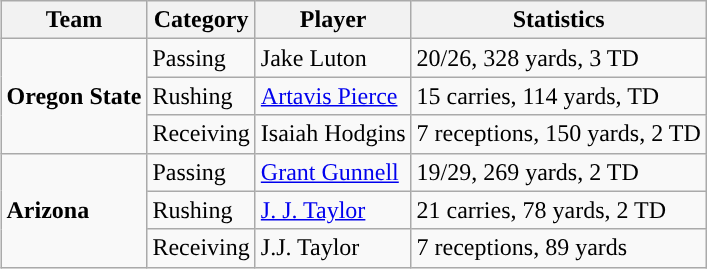<table class="wikitable" style="float: right;">
<tr>
<th>Team</th>
<th>Category</th>
<th>Player</th>
<th>Statistics</th>
</tr>
<tr>
<td rowspan=3><strong>Oregon State</strong></td>
<td>Passing</td>
<td>Jake Luton</td>
<td>20/26, 328 yards, 3 TD</td>
</tr>
<tr>
<td>Rushing</td>
<td><a href='#'>Artavis Pierce</a></td>
<td>15 carries, 114 yards, TD</td>
</tr>
<tr>
<td>Receiving</td>
<td>Isaiah Hodgins</td>
<td>7 receptions, 150 yards, 2 TD</td>
</tr>
<tr>
<td rowspan=3><strong>Arizona</strong></td>
<td>Passing</td>
<td><a href='#'>Grant Gunnell</a></td>
<td>19/29, 269 yards, 2 TD</td>
</tr>
<tr>
<td>Rushing</td>
<td><a href='#'>J. J. Taylor</a></td>
<td>21 carries, 78 yards, 2 TD</td>
</tr>
<tr>
<td>Receiving</td>
<td>J.J. Taylor</td>
<td>7 receptions, 89 yards</td>
</tr>
</table>
